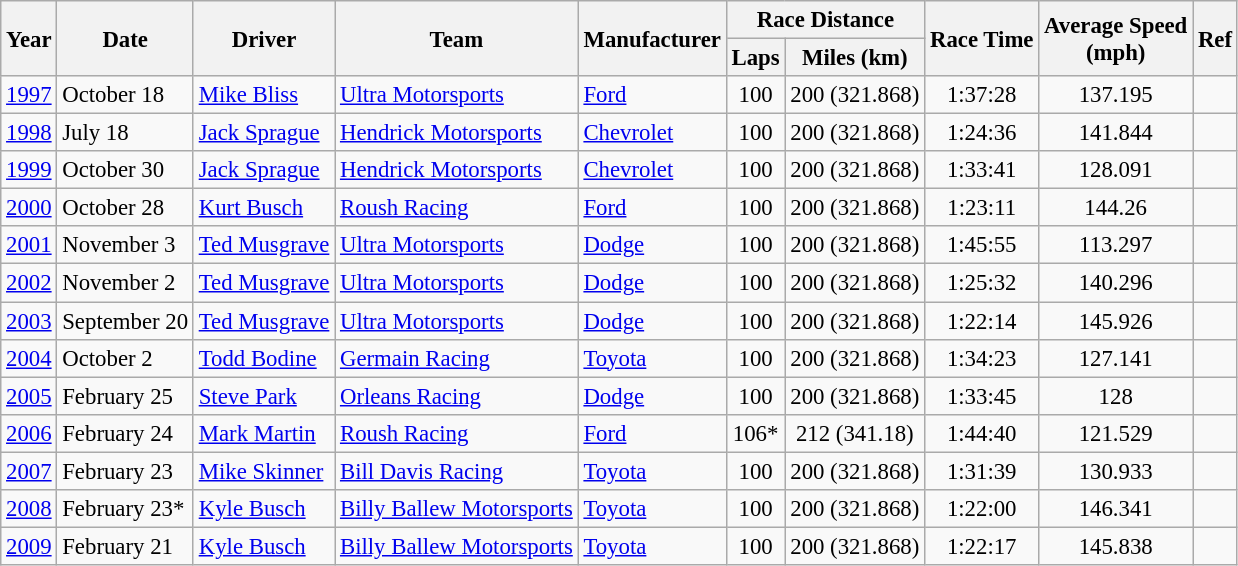<table class="wikitable" style="font-size: 95%;">
<tr>
<th rowspan="2">Year</th>
<th rowspan="2">Date</th>
<th rowspan="2">Driver</th>
<th rowspan="2">Team</th>
<th rowspan="2">Manufacturer</th>
<th colspan="2">Race Distance</th>
<th rowspan="2">Race Time</th>
<th rowspan="2">Average Speed<br>(mph)</th>
<th rowspan="2">Ref</th>
</tr>
<tr>
<th>Laps</th>
<th>Miles (km)</th>
</tr>
<tr>
<td><a href='#'>1997</a></td>
<td>October 18</td>
<td><a href='#'>Mike Bliss</a></td>
<td><a href='#'>Ultra Motorsports</a></td>
<td><a href='#'>Ford</a></td>
<td align="center">100</td>
<td align="center">200 (321.868)</td>
<td align="center">1:37:28</td>
<td align="center">137.195</td>
<td align="center"></td>
</tr>
<tr>
<td><a href='#'>1998</a></td>
<td>July 18</td>
<td><a href='#'>Jack Sprague</a></td>
<td><a href='#'>Hendrick Motorsports</a></td>
<td><a href='#'>Chevrolet</a></td>
<td align="center">100</td>
<td align="center">200 (321.868)</td>
<td align="center">1:24:36</td>
<td align="center">141.844</td>
<td align="center"></td>
</tr>
<tr>
<td><a href='#'>1999</a></td>
<td>October 30</td>
<td><a href='#'>Jack Sprague</a></td>
<td><a href='#'>Hendrick Motorsports</a></td>
<td><a href='#'>Chevrolet</a></td>
<td align="center">100</td>
<td align="center">200 (321.868)</td>
<td align="center">1:33:41</td>
<td align="center">128.091</td>
<td align="center"></td>
</tr>
<tr>
<td><a href='#'>2000</a></td>
<td>October 28</td>
<td><a href='#'>Kurt Busch</a></td>
<td><a href='#'>Roush Racing</a></td>
<td><a href='#'>Ford</a></td>
<td align="center">100</td>
<td align="center">200 (321.868)</td>
<td align="center">1:23:11</td>
<td align="center">144.26</td>
<td align="center"></td>
</tr>
<tr>
<td><a href='#'>2001</a></td>
<td>November 3</td>
<td><a href='#'>Ted Musgrave</a></td>
<td><a href='#'>Ultra Motorsports</a></td>
<td><a href='#'>Dodge</a></td>
<td align="center">100</td>
<td align="center">200 (321.868)</td>
<td align="center">1:45:55</td>
<td align="center">113.297</td>
<td align="center"></td>
</tr>
<tr>
<td><a href='#'>2002</a></td>
<td>November 2</td>
<td><a href='#'>Ted Musgrave</a></td>
<td><a href='#'>Ultra Motorsports</a></td>
<td><a href='#'>Dodge</a></td>
<td align="center">100</td>
<td align="center">200 (321.868)</td>
<td align="center">1:25:32</td>
<td align="center">140.296</td>
<td align="center"></td>
</tr>
<tr>
<td><a href='#'>2003</a></td>
<td>September 20</td>
<td><a href='#'>Ted Musgrave</a></td>
<td><a href='#'>Ultra Motorsports</a></td>
<td><a href='#'>Dodge</a></td>
<td align="center">100</td>
<td align="center">200 (321.868)</td>
<td align="center">1:22:14</td>
<td align="center">145.926</td>
<td align="center"></td>
</tr>
<tr>
<td><a href='#'>2004</a></td>
<td>October 2</td>
<td><a href='#'>Todd Bodine</a></td>
<td><a href='#'>Germain Racing</a></td>
<td><a href='#'>Toyota</a></td>
<td align="center">100</td>
<td align="center">200 (321.868)</td>
<td align="center">1:34:23</td>
<td align="center">127.141</td>
<td align="center"></td>
</tr>
<tr>
<td><a href='#'>2005</a></td>
<td>February 25</td>
<td><a href='#'>Steve Park</a></td>
<td><a href='#'>Orleans Racing</a></td>
<td><a href='#'>Dodge</a></td>
<td align="center">100</td>
<td align="center">200 (321.868)</td>
<td align="center">1:33:45</td>
<td align="center">128</td>
<td align="center"></td>
</tr>
<tr>
<td><a href='#'>2006</a></td>
<td>February 24</td>
<td><a href='#'>Mark Martin</a></td>
<td><a href='#'>Roush Racing</a></td>
<td><a href='#'>Ford</a></td>
<td align="center">106*</td>
<td align="center">212 (341.18)</td>
<td align="center">1:44:40</td>
<td align="center">121.529</td>
<td align="center"></td>
</tr>
<tr>
<td><a href='#'>2007</a></td>
<td>February 23</td>
<td><a href='#'>Mike Skinner</a></td>
<td><a href='#'>Bill Davis Racing</a></td>
<td><a href='#'>Toyota</a></td>
<td align="center">100</td>
<td align="center">200 (321.868)</td>
<td align="center">1:31:39</td>
<td align="center">130.933</td>
<td align="center"></td>
</tr>
<tr>
<td><a href='#'>2008</a></td>
<td>February 23*</td>
<td><a href='#'>Kyle Busch</a></td>
<td><a href='#'>Billy Ballew Motorsports</a></td>
<td><a href='#'>Toyota</a></td>
<td align="center">100</td>
<td align="center">200 (321.868)</td>
<td align="center">1:22:00</td>
<td align="center">146.341</td>
<td align="center"></td>
</tr>
<tr>
<td><a href='#'>2009</a></td>
<td>February 21</td>
<td><a href='#'>Kyle Busch</a></td>
<td><a href='#'>Billy Ballew Motorsports</a></td>
<td><a href='#'>Toyota</a></td>
<td align="center">100</td>
<td align="center">200 (321.868)</td>
<td align="center">1:22:17</td>
<td align="center">145.838</td>
<td align="center"></td>
</tr>
</table>
